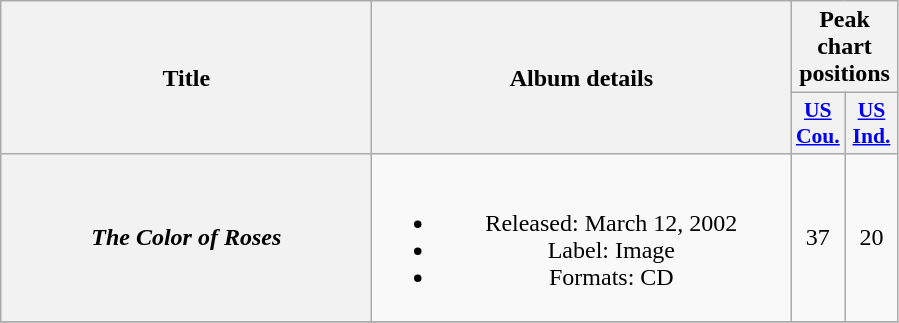<table class="wikitable plainrowheaders" style="text-align:center;" border="1">
<tr>
<th scope="col" rowspan="2" style="width:15em;">Title</th>
<th scope="col" rowspan="2" style="width:17em;">Album details</th>
<th scope="col" colspan="2">Peak<br>chart<br>positions</th>
</tr>
<tr>
<th scope="col" style="width:2em;font-size:90%;"><a href='#'>US<br>Cou.</a><br></th>
<th scope="col" style="width:2em;font-size:90%;"><a href='#'>US<br>Ind.</a><br></th>
</tr>
<tr>
<th scope="row"><em>The Color of Roses</em></th>
<td><br><ul><li>Released: March 12, 2002</li><li>Label: Image</li><li>Formats: CD</li></ul></td>
<td>37</td>
<td>20</td>
</tr>
<tr>
</tr>
</table>
